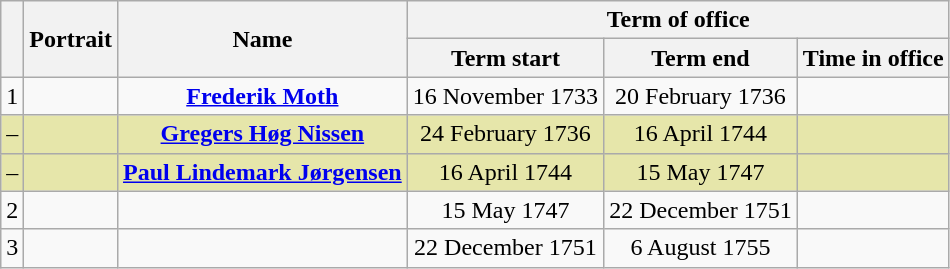<table class="wikitable" style="text-align:center">
<tr>
<th rowspan="2"></th>
<th rowspan="2">Portrait</th>
<th rowspan="2">Name<br></th>
<th colspan="3">Term of office</th>
</tr>
<tr>
<th>Term start</th>
<th>Term end</th>
<th>Time in office</th>
</tr>
<tr>
<td>1</td>
<td></td>
<td><strong><a href='#'>Frederik Moth</a></strong><br></td>
<td>16 November 1733</td>
<td>20 February 1736</td>
<td></td>
</tr>
<tr style="background:#E6E6AA;">
<td>–</td>
<td></td>
<td><strong><a href='#'>Gregers Høg Nissen</a></strong><br></td>
<td>24 February 1736</td>
<td>16 April 1744</td>
<td></td>
</tr>
<tr style="background:#E6E6AA;">
<td>–</td>
<td></td>
<td><strong><a href='#'>Paul Lindemark Jørgensen</a></strong><br></td>
<td>16 April 1744</td>
<td>15 May 1747</td>
<td></td>
</tr>
<tr>
<td>2</td>
<td></td>
<td><strong></strong><br></td>
<td>15 May 1747</td>
<td>22 December 1751</td>
<td></td>
</tr>
<tr>
<td>3</td>
<td></td>
<td><strong></strong><br></td>
<td>22 December 1751</td>
<td>6 August 1755</td>
<td></td>
</tr>
</table>
